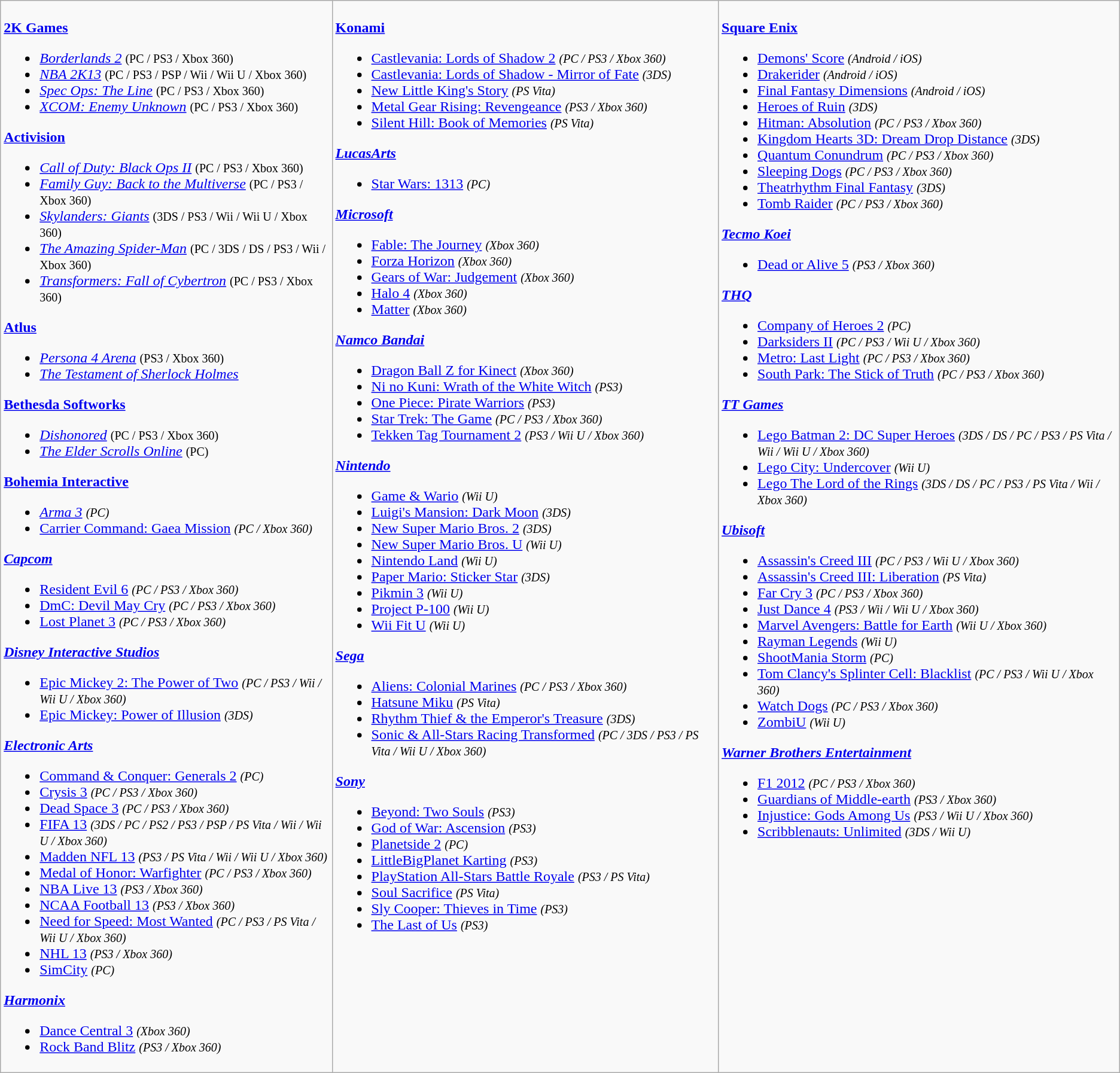<table class="wikitable">
<tr>
<td valign=top><br><strong><a href='#'>2K Games</a></strong><ul><li><em><a href='#'>Borderlands 2</a></em> <small>(PC / PS3 / Xbox 360)</small></li><li><em><a href='#'>NBA 2K13</a></em> <small>(PC / PS3 / PSP / Wii / Wii U / Xbox 360)</small></li><li><em><a href='#'>Spec Ops: The Line</a></em> <small>(PC / PS3 / Xbox 360)</small></li><li><em><a href='#'>XCOM: Enemy Unknown</a></em> <small>(PC / PS3 / Xbox 360)</small></li></ul><strong><a href='#'>Activision</a></strong> <ul><li><em><a href='#'>Call of Duty: Black Ops II</a></em> <small>(PC / PS3 / Xbox 360)</small></li><li><em><a href='#'>Family Guy: Back to the Multiverse</a></em>  <small>(PC / PS3 / Xbox 360)</small></li><li><em><a href='#'>Skylanders: Giants</a></em> <small>(3DS / PS3 / Wii / Wii U / Xbox 360)</small></li><li><em><a href='#'>The Amazing Spider-Man</a></em> <small>(PC / 3DS / DS / PS3 / Wii / Xbox 360)</small></li><li><em><a href='#'>Transformers: Fall of Cybertron</a></em> <small>(PC / PS3 / Xbox 360)</small></li></ul>
<strong><a href='#'>Atlus</a></strong><ul><li><em><a href='#'>Persona 4 Arena</a></em> <small>(PS3 / Xbox 360)</small></li><li><em><a href='#'>The Testament of Sherlock Holmes</a></em></li></ul><strong><a href='#'>Bethesda Softworks</a></strong><ul><li><em><a href='#'>Dishonored</a></em> <small>(PC / PS3 / Xbox 360)</small></li><li><em><a href='#'>The Elder Scrolls Online</a></em> <small>(PC)</small></li></ul><strong><a href='#'>Bohemia Interactive</a></strong><ul><li><em><a href='#'>Arma 3</a> <small>(PC)</small></li><li></em><a href='#'>Carrier Command: Gaea Mission</a><em> <small>(PC / Xbox 360)</small></li></ul><strong><a href='#'>Capcom</a></strong><ul><li></em><a href='#'>Resident Evil 6</a><em> <small>(PC / PS3 / Xbox 360)</small></li><li></em><a href='#'>DmC: Devil May Cry</a><em> <small>(PC / PS3 / Xbox 360)</small></li><li></em><a href='#'>Lost Planet 3</a><em> <small>(PC / PS3 / Xbox 360)</small></li></ul><strong><a href='#'>Disney Interactive Studios</a></strong><ul><li></em><a href='#'>Epic Mickey 2: The Power of Two</a><em> <small>(PC / PS3 / Wii / Wii U / Xbox 360)</small></li><li></em><a href='#'>Epic Mickey: Power of Illusion</a><em> <small>(3DS)</small></li></ul><strong><a href='#'>Electronic Arts</a></strong><ul><li></em><a href='#'>Command & Conquer: Generals 2</a><em> <small>(PC)</small></li><li></em><a href='#'>Crysis 3</a><em> <small>(PC / PS3 / Xbox 360)</small></li><li></em><a href='#'>Dead Space 3</a><em> <small>(PC / PS3 / Xbox 360)</small></li><li></em><a href='#'>FIFA 13</a><em> <small>(3DS / PC / PS2 / PS3 / PSP / PS Vita / Wii / Wii U / Xbox 360)</small></li><li></em><a href='#'>Madden NFL 13</a><em> <small>(PS3 / PS Vita / Wii / Wii U / Xbox 360)</small></li><li></em><a href='#'>Medal of Honor: Warfighter</a><em> <small>(PC / PS3 / Xbox 360)</small></li><li></em><a href='#'>NBA Live 13</a><em> <small>(PS3 / Xbox 360)</small></li><li></em><a href='#'>NCAA Football 13</a><em> <small>(PS3 / Xbox 360)</small></li><li></em><a href='#'>Need for Speed: Most Wanted</a><em> <small>(PC / PS3 / PS Vita / Wii U / Xbox 360)</small></li><li></em><a href='#'>NHL 13</a><em> <small>(PS3 / Xbox 360)</small></li><li></em><a href='#'>SimCity</a><em> <small>(PC)</small></li></ul>
<strong><a href='#'>Harmonix</a></strong><ul><li></em><a href='#'>Dance Central 3</a><em> <small>(Xbox 360)</small></li><li></em><a href='#'>Rock Band Blitz</a><em> <small>(PS3 / Xbox 360)</small></li></ul></td>
<td valign=top><br><strong><a href='#'>Konami</a></strong><ul><li></em><a href='#'>Castlevania: Lords of Shadow 2</a><em>  <small>(PC / PS3 / Xbox 360)</small></li><li></em><a href='#'>Castlevania: Lords of Shadow - Mirror of Fate</a><em> <small>(3DS)</small></li><li></em><a href='#'>New Little King's Story</a><em> <small>(PS Vita)</small></li><li></em><a href='#'>Metal Gear Rising: Revengeance</a><em> <small>(PS3 / Xbox 360)</small></li><li></em><a href='#'>Silent Hill: Book of Memories</a><em> <small>(PS Vita)</small></li></ul><strong><a href='#'>LucasArts</a></strong><ul><li></em><a href='#'>Star Wars: 1313</a><em> <small>(PC)</small></li></ul><strong><a href='#'>Microsoft</a></strong><ul><li></em><a href='#'>Fable: The Journey</a><em> <small>(Xbox 360)</small></li><li></em><a href='#'>Forza Horizon</a><em> <small>(Xbox 360)</small></li><li></em><a href='#'>Gears of War: Judgement</a><em> <small>(Xbox 360)</small></li><li></em><a href='#'>Halo 4</a><em> <small>(Xbox 360)</small></li><li></em><a href='#'>Matter</a><em> <small>(Xbox 360)</small></li></ul>
<strong><a href='#'>Namco Bandai</a></strong><ul><li></em><a href='#'>Dragon Ball Z for Kinect</a><em> <small>(Xbox 360)</small></li><li></em><a href='#'>Ni no Kuni: Wrath of the White Witch</a><em> <small>(PS3)</small></li><li></em><a href='#'>One Piece: Pirate Warriors</a><em> <small>(PS3)</small></li><li></em><a href='#'>Star Trek: The Game</a><em> <small>(PC / PS3 / Xbox 360)</small></li><li></em><a href='#'>Tekken Tag Tournament 2</a><em> <small>(PS3 / Wii U / Xbox 360)</small></li></ul><strong><a href='#'>Nintendo</a></strong><ul><li></em><a href='#'>Game & Wario</a><em> <small>(Wii U)</small></li><li></em><a href='#'>Luigi's Mansion: Dark Moon</a><em> <small>(3DS)</small></li><li></em><a href='#'>New Super Mario Bros. 2</a><em> <small>(3DS)</small></li><li></em><a href='#'>New Super Mario Bros. U</a><em> <small>(Wii U)</small></li><li></em><a href='#'>Nintendo Land</a><em> <small>(Wii U)</small></li><li></em><a href='#'>Paper Mario: Sticker Star</a><em> <small>(3DS)</small></li><li></em><a href='#'>Pikmin 3</a><em> <small>(Wii U)</small></li><li></em><a href='#'>Project P-100</a><em> <small>(Wii U)</small></li><li></em><a href='#'>Wii Fit U</a><em> <small>(Wii U)</small></li></ul><strong><a href='#'>Sega</a></strong><ul><li></em><a href='#'>Aliens: Colonial Marines</a><em> <small>(PC / PS3 / Xbox 360)</small></li><li></em><a href='#'>Hatsune Miku</a><em> <small>(PS Vita)</small></li><li></em><a href='#'>Rhythm Thief & the Emperor's Treasure</a><em> <small>(3DS)</small></li><li></em><a href='#'>Sonic & All-Stars Racing Transformed</a><em> <small>(PC / 3DS / PS3 / PS Vita / Wii U / Xbox 360)</small></li></ul><strong><a href='#'>Sony</a></strong><ul><li></em><a href='#'>Beyond: Two Souls</a><em> <small>(PS3)</small></li><li></em><a href='#'>God of War: Ascension</a><em> <small>(PS3)</small></li><li></em><a href='#'>Planetside 2</a><em> <small>(PC)</small></li><li></em><a href='#'>LittleBigPlanet Karting</a><em> <small>(PS3)</small></li><li></em><a href='#'>PlayStation All-Stars Battle Royale</a><em>  <small>(PS3 / PS Vita)</small></li><li></em><a href='#'>Soul Sacrifice</a><em>  <small>(PS Vita)</small></li><li></em><a href='#'>Sly Cooper: Thieves in Time</a><em> <small>(PS3)</small></li><li></em><a href='#'>The Last of Us</a><em> <small>(PS3)</small></li></ul></td>
<td valign=top><br><strong><a href='#'>Square Enix</a></strong><ul><li></em><a href='#'>Demons' Score</a><em> <small>(Android / iOS)</small></li><li></em><a href='#'>Drakerider</a><em> <small>(Android / iOS)</small></li><li></em><a href='#'>Final Fantasy Dimensions</a><em> <small>(Android / iOS)</small></li><li></em><a href='#'>Heroes of Ruin</a><em> <small>(3DS)</small></li><li></em><a href='#'>Hitman: Absolution</a><em> <small>(PC / PS3 / Xbox 360)</small></li><li></em><a href='#'>Kingdom Hearts 3D: Dream Drop Distance</a><em> <small>(3DS)</small></li><li></em><a href='#'>Quantum Conundrum</a><em> <small>(PC / PS3 / Xbox 360)</small></li><li></em><a href='#'>Sleeping Dogs</a><em> <small>(PC / PS3 / Xbox 360)</small></li><li></em><a href='#'>Theatrhythm Final Fantasy</a><em> <small>(3DS)</small></li><li></em><a href='#'>Tomb Raider</a><em> <small>(PC / PS3 / Xbox 360)</small></li></ul><strong><a href='#'>Tecmo Koei</a></strong><ul><li></em><a href='#'>Dead or Alive 5</a><em> <small>(PS3 / Xbox 360)</small></li></ul><strong><a href='#'>THQ</a></strong><ul><li></em><a href='#'>Company of Heroes 2</a><em> <small>(PC)</small></li><li></em><a href='#'>Darksiders II</a><em> <small>(PC / PS3 / Wii U / Xbox 360)</small></li><li></em><a href='#'>Metro: Last Light</a><em> <small>(PC / PS3 / Xbox 360)</small></li><li></em><a href='#'>South Park: The Stick of Truth</a><em> <small>(PC / PS3 / Xbox 360)</small></li></ul><strong><a href='#'>TT Games</a></strong><ul><li></em><a href='#'>Lego Batman 2: DC Super Heroes</a><em> <small>(3DS / DS / PC / PS3 / PS Vita / Wii / Wii U / Xbox 360)</small></li><li></em><a href='#'>Lego City: Undercover</a><em> <small>(Wii U)</small></li><li></em><a href='#'>Lego The Lord of the Rings</a><em> <small>(3DS / DS / PC / PS3 / PS Vita / Wii / Xbox 360)</small></li></ul><strong><a href='#'>Ubisoft</a></strong><ul><li></em><a href='#'>Assassin's Creed III</a><em> <small>(PC / PS3 / Wii U / Xbox 360)</small></li><li></em><a href='#'>Assassin's Creed III: Liberation</a><em> <small>(PS Vita)</small></li><li></em><a href='#'>Far Cry 3</a><em> <small>(PC / PS3 / Xbox 360)</small></li><li></em><a href='#'>Just Dance 4</a><em> <small>(PS3 / Wii / Wii U / Xbox 360)</small></li><li></em><a href='#'>Marvel Avengers: Battle for Earth</a><em> <small>(Wii U / Xbox 360)</small></li><li></em><a href='#'>Rayman Legends</a><em> <small>(Wii U)</small></li><li></em><a href='#'>ShootMania Storm</a><em> <small>(PC)</small></li><li></em><a href='#'>Tom Clancy's Splinter Cell: Blacklist</a><em> <small>(PC / PS3 / Wii U / Xbox 360)</small></li><li></em><a href='#'>Watch Dogs</a><em> <small>(PC / PS3 / Xbox 360)</small></li><li></em><a href='#'>ZombiU</a><em> <small>(Wii U)</small></li></ul><strong><a href='#'>Warner Brothers Entertainment</a></strong><ul><li></em><a href='#'>F1 2012</a><em>  <small>(PC / PS3 / Xbox 360)</small></li><li></em><a href='#'>Guardians of Middle-earth</a><em> <small>(PS3 / Xbox 360)</small></li><li></em><a href='#'>Injustice: Gods Among Us</a><em>  <small>(PS3 / Wii U / Xbox 360)</small></li><li></em><a href='#'>Scribblenauts: Unlimited</a><em> <small>(3DS / Wii U)</small></li></ul></td>
</tr>
</table>
